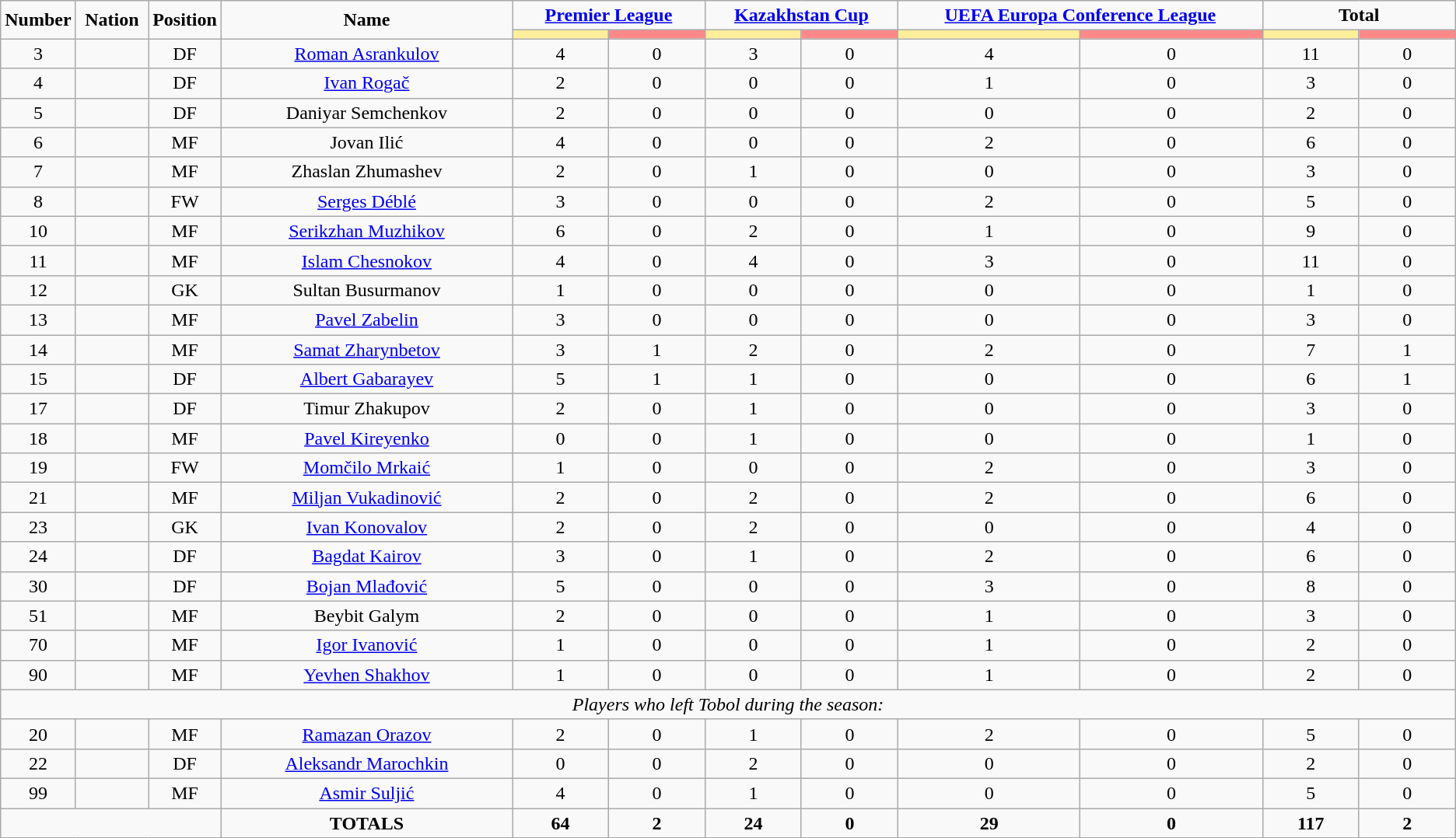<table class="wikitable" style="text-align:center;">
<tr>
<td rowspan="2"  style="width:5%; text-align:center;"><strong>Number</strong></td>
<td rowspan="2"  style="width:5%; text-align:center;"><strong>Nation</strong></td>
<td rowspan="2"  style="width:5%; text-align:center;"><strong>Position</strong></td>
<td rowspan="2"  style="width:20%; text-align:center;"><strong>Name</strong></td>
<td colspan="2" style="text-align:center;"><strong><a href='#'>Premier League</a></strong></td>
<td colspan="2" style="text-align:center;"><strong><a href='#'>Kazakhstan Cup</a></strong></td>
<td colspan="2" style="text-align:center;"><strong><a href='#'>UEFA Europa Conference League</a></strong></td>
<td colspan="2" style="text-align:center;"><strong>Total</strong></td>
</tr>
<tr>
<th style="width:60px; background:#fe9;"></th>
<th style="width:60px; background:#ff8888;"></th>
<th style="width:60px; background:#fe9;"></th>
<th style="width:60px; background:#ff8888;"></th>
<th style="width:120px; background:#fe9;"></th>
<th style="width:120px; background:#ff8888;"></th>
<th style="width:60px; background:#fe9;"></th>
<th style="width:60px; background:#ff8888;"></th>
</tr>
<tr>
<td>3</td>
<td></td>
<td>DF</td>
<td><a href='#'>Roman Asrankulov</a></td>
<td>4</td>
<td>0</td>
<td>3</td>
<td>0</td>
<td>4</td>
<td>0</td>
<td>11</td>
<td>0</td>
</tr>
<tr>
<td>4</td>
<td></td>
<td>DF</td>
<td><a href='#'>Ivan Rogač</a></td>
<td>2</td>
<td>0</td>
<td>0</td>
<td>0</td>
<td>1</td>
<td>0</td>
<td>3</td>
<td>0</td>
</tr>
<tr>
<td>5</td>
<td></td>
<td>DF</td>
<td>Daniyar Semchenkov</td>
<td>2</td>
<td>0</td>
<td>0</td>
<td>0</td>
<td>0</td>
<td>0</td>
<td>2</td>
<td>0</td>
</tr>
<tr>
<td>6</td>
<td></td>
<td>MF</td>
<td>Jovan Ilić</td>
<td>4</td>
<td>0</td>
<td>0</td>
<td>0</td>
<td>2</td>
<td>0</td>
<td>6</td>
<td>0</td>
</tr>
<tr>
<td>7</td>
<td></td>
<td>MF</td>
<td>Zhaslan Zhumashev</td>
<td>2</td>
<td>0</td>
<td>1</td>
<td>0</td>
<td>0</td>
<td>0</td>
<td>3</td>
<td>0</td>
</tr>
<tr>
<td>8</td>
<td></td>
<td>FW</td>
<td><a href='#'>Serges Déblé</a></td>
<td>3</td>
<td>0</td>
<td>0</td>
<td>0</td>
<td>2</td>
<td>0</td>
<td>5</td>
<td>0</td>
</tr>
<tr>
<td>10</td>
<td></td>
<td>MF</td>
<td><a href='#'>Serikzhan Muzhikov</a></td>
<td>6</td>
<td>0</td>
<td>2</td>
<td>0</td>
<td>1</td>
<td>0</td>
<td>9</td>
<td>0</td>
</tr>
<tr>
<td>11</td>
<td></td>
<td>MF</td>
<td><a href='#'>Islam Chesnokov</a></td>
<td>4</td>
<td>0</td>
<td>4</td>
<td>0</td>
<td>3</td>
<td>0</td>
<td>11</td>
<td>0</td>
</tr>
<tr>
<td>12</td>
<td></td>
<td>GK</td>
<td>Sultan Busurmanov</td>
<td>1</td>
<td>0</td>
<td>0</td>
<td>0</td>
<td>0</td>
<td>0</td>
<td>1</td>
<td>0</td>
</tr>
<tr>
<td>13</td>
<td></td>
<td>MF</td>
<td><a href='#'>Pavel Zabelin</a></td>
<td>3</td>
<td>0</td>
<td>0</td>
<td>0</td>
<td>0</td>
<td>0</td>
<td>3</td>
<td>0</td>
</tr>
<tr>
<td>14</td>
<td></td>
<td>MF</td>
<td><a href='#'>Samat Zharynbetov</a></td>
<td>3</td>
<td>1</td>
<td>2</td>
<td>0</td>
<td>2</td>
<td>0</td>
<td>7</td>
<td>1</td>
</tr>
<tr>
<td>15</td>
<td></td>
<td>DF</td>
<td><a href='#'>Albert Gabarayev</a></td>
<td>5</td>
<td>1</td>
<td>1</td>
<td>0</td>
<td>0</td>
<td>0</td>
<td>6</td>
<td>1</td>
</tr>
<tr>
<td>17</td>
<td></td>
<td>DF</td>
<td>Timur Zhakupov</td>
<td>2</td>
<td>0</td>
<td>1</td>
<td>0</td>
<td>0</td>
<td>0</td>
<td>3</td>
<td>0</td>
</tr>
<tr>
<td>18</td>
<td></td>
<td>MF</td>
<td><a href='#'>Pavel Kireyenko</a></td>
<td>0</td>
<td>0</td>
<td>1</td>
<td>0</td>
<td>0</td>
<td>0</td>
<td>1</td>
<td>0</td>
</tr>
<tr>
<td>19</td>
<td></td>
<td>FW</td>
<td><a href='#'>Momčilo Mrkaić</a></td>
<td>1</td>
<td>0</td>
<td>0</td>
<td>0</td>
<td>2</td>
<td>0</td>
<td>3</td>
<td>0</td>
</tr>
<tr>
<td>21</td>
<td></td>
<td>MF</td>
<td><a href='#'>Miljan Vukadinović</a></td>
<td>2</td>
<td>0</td>
<td>2</td>
<td>0</td>
<td>2</td>
<td>0</td>
<td>6</td>
<td>0</td>
</tr>
<tr>
<td>23</td>
<td></td>
<td>GK</td>
<td><a href='#'>Ivan Konovalov</a></td>
<td>2</td>
<td>0</td>
<td>2</td>
<td>0</td>
<td>0</td>
<td>0</td>
<td>4</td>
<td>0</td>
</tr>
<tr>
<td>24</td>
<td></td>
<td>DF</td>
<td><a href='#'>Bagdat Kairov</a></td>
<td>3</td>
<td>0</td>
<td>1</td>
<td>0</td>
<td>2</td>
<td>0</td>
<td>6</td>
<td>0</td>
</tr>
<tr>
<td>30</td>
<td></td>
<td>DF</td>
<td><a href='#'>Bojan Mlađović</a></td>
<td>5</td>
<td>0</td>
<td>0</td>
<td>0</td>
<td>3</td>
<td>0</td>
<td>8</td>
<td>0</td>
</tr>
<tr>
<td>51</td>
<td></td>
<td>MF</td>
<td>Beybit Galym</td>
<td>2</td>
<td>0</td>
<td>0</td>
<td>0</td>
<td>1</td>
<td>0</td>
<td>3</td>
<td>0</td>
</tr>
<tr>
<td>70</td>
<td></td>
<td>MF</td>
<td><a href='#'>Igor Ivanović</a></td>
<td>1</td>
<td>0</td>
<td>0</td>
<td>0</td>
<td>1</td>
<td>0</td>
<td>2</td>
<td>0</td>
</tr>
<tr>
<td>90</td>
<td></td>
<td>MF</td>
<td><a href='#'>Yevhen Shakhov</a></td>
<td>1</td>
<td>0</td>
<td>0</td>
<td>0</td>
<td>1</td>
<td>0</td>
<td>2</td>
<td>0</td>
</tr>
<tr>
<td colspan="14"><em>Players who left Tobol during the season:</em></td>
</tr>
<tr>
<td>20</td>
<td></td>
<td>MF</td>
<td><a href='#'>Ramazan Orazov</a></td>
<td>2</td>
<td>0</td>
<td>1</td>
<td>0</td>
<td>2</td>
<td>0</td>
<td>5</td>
<td>0</td>
</tr>
<tr>
<td>22</td>
<td></td>
<td>DF</td>
<td><a href='#'>Aleksandr Marochkin</a></td>
<td>0</td>
<td>0</td>
<td>2</td>
<td>0</td>
<td>0</td>
<td>0</td>
<td>2</td>
<td>0</td>
</tr>
<tr>
<td>99</td>
<td></td>
<td>MF</td>
<td><a href='#'>Asmir Suljić</a></td>
<td>4</td>
<td>0</td>
<td>1</td>
<td>0</td>
<td>0</td>
<td>0</td>
<td>5</td>
<td>0</td>
</tr>
<tr>
<td colspan="3"></td>
<td><strong>TOTALS</strong></td>
<td><strong>64</strong></td>
<td><strong>2</strong></td>
<td><strong>24</strong></td>
<td><strong>0</strong></td>
<td><strong>29</strong></td>
<td><strong>0</strong></td>
<td><strong>117</strong></td>
<td><strong>2</strong></td>
</tr>
</table>
